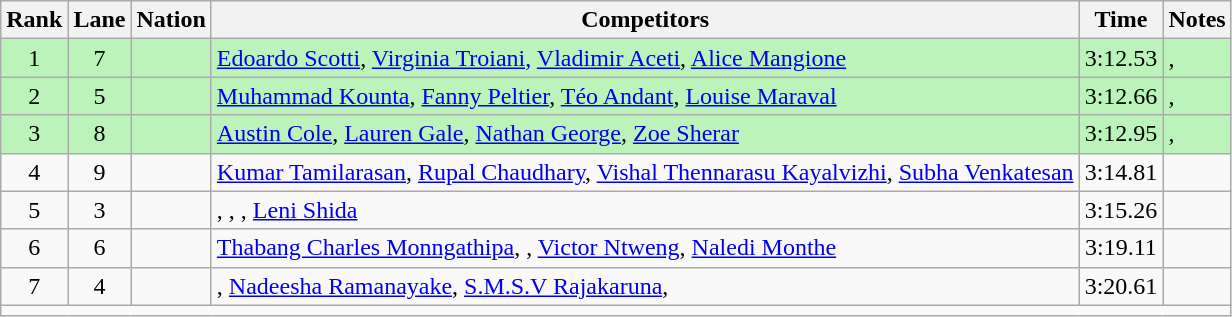<table class="wikitable sortable" style="text-align:center">
<tr>
<th>Rank</th>
<th>Lane</th>
<th>Nation</th>
<th>Competitors</th>
<th>Time</th>
<th>Notes</th>
</tr>
<tr bgcolor="#bbf3bb">
<td>1</td>
<td>7</td>
<td align="left"></td>
<td align="left"><a href='#'>Edoardo Scotti</a>, <a href='#'>Virginia Troiani,</a> <a href='#'>Vladimir Aceti</a>, <a href='#'>Alice Mangione</a></td>
<td align="left">3:12.53</td>
<td align="left">, </td>
</tr>
<tr bgcolor="#bbf3bb">
<td>2</td>
<td>5</td>
<td align="left"></td>
<td align="left"><a href='#'>Muhammad Kounta</a>, <a href='#'>Fanny Peltier</a>, <a href='#'>Téo Andant</a>, <a href='#'>Louise Maraval</a></td>
<td align="left">3:12.66</td>
<td align="left">, </td>
</tr>
<tr bgcolor="#bbf3bb">
<td>3</td>
<td>8</td>
<td align="left"></td>
<td align="left"><a href='#'>Austin Cole</a>, <a href='#'>Lauren Gale</a>, <a href='#'>Nathan George</a>, <a href='#'>Zoe Sherar</a></td>
<td>3:12.95</td>
<td align="left">, <strong></strong></td>
</tr>
<tr>
<td>4</td>
<td>9</td>
<td align="left"></td>
<td align="left"><a href='#'>Kumar Tamilarasan</a>, <a href='#'>Rupal Chaudhary</a>, <a href='#'>Vishal Thennarasu Kayalvizhi</a>, <a href='#'>Subha Venkatesan</a></td>
<td>3:14.81</td>
<td></td>
</tr>
<tr>
<td>5</td>
<td>3</td>
<td align="left"></td>
<td align="left">, , , <a href='#'>Leni Shida</a></td>
<td>3:15.26</td>
<td><strong></strong></td>
</tr>
<tr>
<td>6</td>
<td>6</td>
<td align="left"></td>
<td align="left"><a href='#'>Thabang Charles Monngathipa</a>, , <a href='#'>Victor Ntweng</a>, <a href='#'>Naledi Monthe</a></td>
<td>3:19.11</td>
<td></td>
</tr>
<tr>
<td>7</td>
<td>4</td>
<td align="left"></td>
<td align="left">, <a href='#'>Nadeesha Ramanayake</a>, <a href='#'>S.M.S.V Rajakaruna</a>, </td>
<td>3:20.61</td>
<td></td>
</tr>
<tr class="sortbottom">
<td colspan="6"></td>
</tr>
</table>
